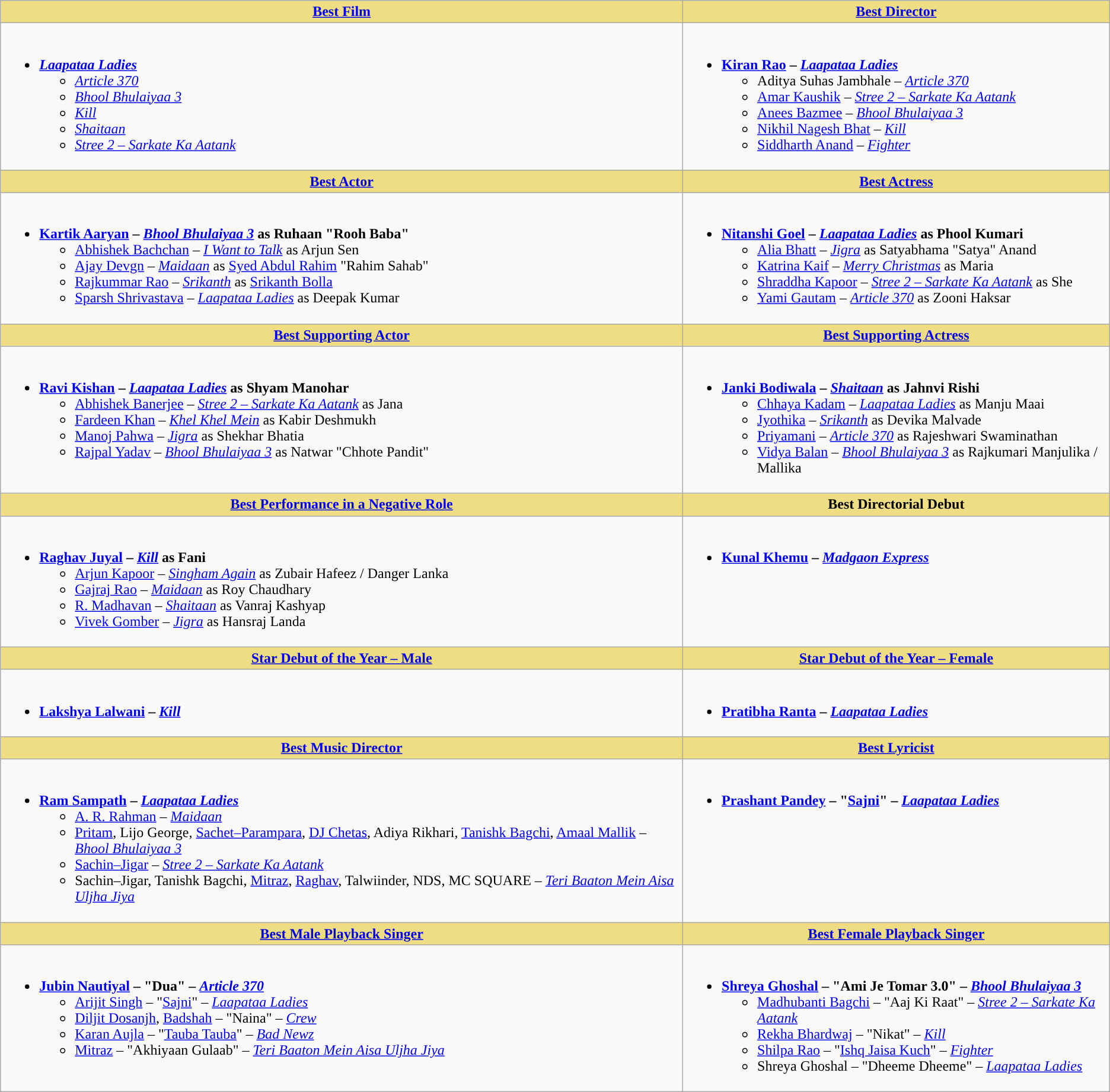<table class="wikitable">
<tr>
<th ! style="background:#EEDD82;text-align:center;"><a href='#'>Best Film</a></th>
<th ! style="background:#eedd82;text-align:center;"><a href='#'>Best Director</a></th>
</tr>
<tr>
<td valign="top"><br><ul><li><a href='#'><strong><em>Laapataa Ladies</em></strong></a><ul><li><a href='#'><em>Article 370</em></a></li><li><a href='#'><em>Bhool Bhulaiyaa 3</em></a></li><li><a href='#'><em>Kill</em></a></li><li><a href='#'><em>Shaitaan</em></a></li><li><a href='#'><em>Stree 2 – Sarkate Ka Aatank</em></a></li></ul></li></ul></td>
<td valign="top"><br><ul><li><strong><a href='#'>Kiran Rao</a> – <a href='#'><em>Laapataa Ladies</em></a></strong><ul><li>Aditya Suhas Jambhale – <a href='#'><em>Article 370</em></a></li><li><a href='#'>Amar Kaushik</a> – <a href='#'><em>Stree 2 – Sarkate Ka Aatank</em></a></li><li><a href='#'>Anees Bazmee</a> – <a href='#'><em>Bhool Bhulaiyaa 3</em></a></li><li><a href='#'>Nikhil Nagesh Bhat</a> – <a href='#'><em>Kill</em></a></li><li><a href='#'>Siddharth Anand</a> – <a href='#'><em>Fighter</em></a></li></ul></li></ul></td>
</tr>
<tr>
<th ! style="background:#EEDD82;text-align:center;"><a href='#'>Best Actor</a></th>
<th ! style="background:#eedd82;text-align:center;"><a href='#'>Best Actress</a></th>
</tr>
<tr>
<td valign="top"><br><ul><li><strong><a href='#'>Kartik Aaryan</a> – <a href='#'><em>Bhool Bhulaiyaa 3</em></a> as Ruhaan "Rooh Baba"</strong><ul><li><a href='#'>Abhishek Bachchan</a> – <a href='#'><em>I Want to Talk</em></a> as Arjun Sen</li><li><a href='#'>Ajay Devgn</a> – <em><a href='#'>Maidaan</a></em> as <a href='#'>Syed Abdul Rahim</a> "Rahim Sahab"</li><li><a href='#'>Rajkummar Rao</a> – <a href='#'><em>Srikanth</em></a> as <a href='#'>Srikanth Bolla</a></li><li><a href='#'>Sparsh Shrivastava</a> – <a href='#'><em>Laapataa Ladies</em></a> as Deepak Kumar</li></ul></li></ul></td>
<td valign="top"><br><ul><li><a href='#'><strong>Nitanshi Goel</strong></a> <strong>– <a href='#'><em>Laapataa Ladies</em></a> as Phool Kumari</strong><ul><li><a href='#'>Alia Bhatt</a> – <em><a href='#'>Jigra</a></em> as Satyabhama "Satya" Anand</li><li><a href='#'>Katrina Kaif</a> – <a href='#'><em>Merry Christmas</em></a> as Maria</li><li><a href='#'>Shraddha Kapoor</a> – <a href='#'><em>Stree 2 – Sarkate Ka Aatank</em></a> as She</li><li><a href='#'>Yami Gautam</a> – <a href='#'><em>Article 370</em></a> as Zooni Haksar</li></ul></li></ul></td>
</tr>
<tr>
<th ! style="background:#EEDD82;text-align:center;"><a href='#'>Best Supporting Actor</a></th>
<th ! style="background:#eedd82;text-align:center;"><a href='#'>Best Supporting Actress</a></th>
</tr>
<tr>
<td valign="top"><br><ul><li><a href='#'><strong>Ravi Kishan</strong></a> <strong>– <a href='#'><em>Laapataa Ladies</em></a> as Shyam Manohar</strong><ul><li><a href='#'>Abhishek Banerjee</a> – <a href='#'><em>Stree 2 – Sarkate Ka Aatank</em></a> as Jana</li><li><a href='#'>Fardeen Khan</a> – <a href='#'><em>Khel Khel Mein</em></a> as Kabir Deshmukh</li><li><a href='#'>Manoj Pahwa</a> – <em><a href='#'>Jigra</a></em> as Shekhar Bhatia</li><li><a href='#'>Rajpal Yadav</a> – <a href='#'><em>Bhool Bhulaiyaa 3</em></a> as Natwar "Chhote Pandit"</li></ul></li></ul></td>
<td valign="top"><br><ul><li><a href='#'><strong>Janki Bodiwala</strong></a> <strong>– <a href='#'><em>Shaitaan</em></a> as Jahnvi Rishi</strong><ul><li><a href='#'>Chhaya Kadam</a> – <a href='#'><em>Laapataa Ladies</em></a> as Manju Maai</li><li><a href='#'>Jyothika</a> – <a href='#'><em>Srikanth</em></a> as Devika Malvade</li><li><a href='#'>Priyamani</a> – <em><a href='#'>Article 370</a></em> as Rajeshwari Swaminathan</li><li><a href='#'>Vidya Balan</a> – <a href='#'><em>Bhool Bhulaiyaa 3</em></a> as Rajkumari Manjulika / Mallika</li></ul></li></ul></td>
</tr>
<tr>
<th ! style="background:#eedd82; text-align:center;"><a href='#'>Best Performance in a Negative Role</a></th>
<th ! style="background:#eedd82; text-align:center;">Best Directorial Debut</th>
</tr>
<tr>
<td valign="top"><br><ul><li><a href='#'><strong>Raghav Juyal</strong></a> <strong>– <a href='#'><em>Kill</em></a> as Fani</strong><ul><li><a href='#'>Arjun Kapoor</a> – <a href='#'><em>Singham Again</em></a> as Zubair Hafeez / Danger Lanka</li><li><a href='#'>Gajraj Rao</a> – <em><a href='#'>Maidaan</a></em> as Roy Chaudhary</li><li><a href='#'>R. Madhavan</a> – <a href='#'><em>Shaitaan</em></a> as Vanraj Kashyap</li><li><a href='#'>Vivek Gomber</a> – <em><a href='#'>Jigra</a></em> as Hansraj Landa</li></ul></li></ul></td>
<td valign="top"><br><ul><li><strong><a href='#'>Kunal Khemu</a> – <a href='#'><em>Madgaon Express</em></a></strong></li></ul></td>
</tr>
<tr>
<th ! style="background:#eedd82; text-align:center;"><a href='#'>Star Debut of the Year – Male</a></th>
<th ! style="background:#eedd82; text-align:center;"><a href='#'>Star Debut of the Year – Female</a></th>
</tr>
<tr>
<td valign="top"><br><ul><li><a href='#'><strong>Lakshya Lalwani</strong></a> <strong>– <a href='#'><em>Kill</em></a></strong></li></ul></td>
<td valign="top"><br><ul><li><strong><a href='#'>Pratibha Ranta</a> – <a href='#'><em>Laapataa Ladies</em></a></strong></li></ul></td>
</tr>
<tr>
<th style="background:#eedd82; text-align:center;" !><a href='#'>Best Music Director</a></th>
<th style="background:#eedd82; text-align:center;" !><a href='#'>Best Lyricist</a></th>
</tr>
<tr>
<td valign="top"><br><ul><li><a href='#'><strong>Ram Sampath</strong></a> <strong>– <a href='#'><em>Laapataa Ladies</em></a></strong><ul><li><a href='#'>A. R. Rahman</a> – <em><a href='#'>Maidaan</a></em></li><li><a href='#'>Pritam</a>, Lijo George, <a href='#'>Sachet–Parampara</a>, <a href='#'>DJ Chetas</a>, Adiya Rikhari, <a href='#'>Tanishk Bagchi</a>, <a href='#'>Amaal Mallik</a> – <a href='#'><em>Bhool Bhulaiyaa 3</em></a></li><li><a href='#'>Sachin–Jigar</a> – <a href='#'><em>Stree 2 – Sarkate Ka Aatank</em></a></li><li>Sachin–Jigar, Tanishk Bagchi, <a href='#'>Mitraz</a>, <a href='#'>Raghav</a>, Talwiinder, NDS, MC SQUARE – <a href='#'><em>Teri Baaton Mein Aisa Uljha Jiya</em></a></li></ul></li></ul></td>
<td valign="top"><br><ul><li><a href='#'><strong>Prashant Pandey</strong></a> <strong>– "<a href='#'>Sajni</a>" – <a href='#'><em>Laapataa Ladies</em></a></strong></li></ul></td>
</tr>
<tr>
<th ! style="background:#eedd82; text-align:center;"><a href='#'>Best Male Playback Singer</a></th>
<th ! style="background:#eedd82; text-align:center;"><a href='#'>Best Female Playback Singer</a></th>
</tr>
<tr>
<td valign="top"><br><ul><li><a href='#'><strong>Jubin Nautiyal</strong></a> <strong>– "Dua" – <a href='#'><em>Article 370</em></a></strong><ul><li><a href='#'>Arijit Singh</a> – "<a href='#'>Sajni</a>" – <a href='#'><em>Laapataa Ladies</em></a></li><li><a href='#'>Diljit Dosanjh</a>, <a href='#'>Badshah</a> – "Naina" – <a href='#'><em>Crew</em></a></li><li><a href='#'>Karan Aujla</a> – "<a href='#'>Tauba Tauba</a>" – <a href='#'><em>Bad Newz</em></a></li><li><a href='#'>Mitraz</a> – "Akhiyaan Gulaab" – <a href='#'><em>Teri Baaton Mein Aisa Uljha Jiya</em></a></li></ul></li></ul></td>
<td valign="top"><br><ul><li><a href='#'><strong>Shreya Ghoshal</strong></a> <strong>– "Ami Je Tomar 3.0" – <a href='#'><em>Bhool Bhulaiyaa 3</em></a></strong><ul><li><a href='#'>Madhubanti Bagchi</a> – "Aaj Ki Raat" – <a href='#'><em>Stree 2 – Sarkate Ka Aatank</em></a></li><li><a href='#'>Rekha Bhardwaj</a> – "Nikat" – <a href='#'><em>Kill</em></a></li><li><a href='#'>Shilpa Rao</a> – "<a href='#'>Ishq Jaisa Kuch</a>" – <a href='#'><em>Fighter</em></a></li><li>Shreya Ghoshal – "Dheeme Dheeme" – <em><a href='#'>Laapataa Ladies</a></em></li></ul></li></ul></td>
</tr>
</table>
